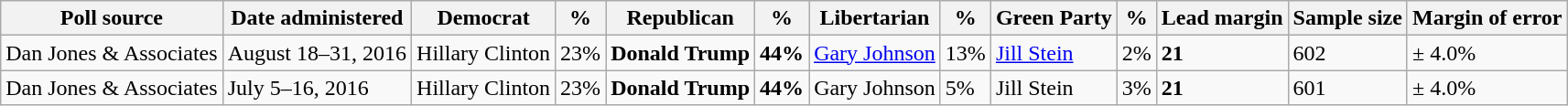<table class="wikitable">
<tr>
<th>Poll source</th>
<th>Date administered</th>
<th>Democrat</th>
<th>%</th>
<th>Republican</th>
<th>%</th>
<th>Libertarian</th>
<th>%</th>
<th>Green Party</th>
<th>%</th>
<th>Lead margin</th>
<th>Sample size</th>
<th>Margin of error</th>
</tr>
<tr>
<td>Dan Jones & Associates</td>
<td>August 18–31, 2016</td>
<td>Hillary Clinton</td>
<td>23%</td>
<td><strong>Donald Trump</strong></td>
<td><strong>44%</strong></td>
<td><a href='#'>Gary Johnson</a></td>
<td>13%</td>
<td><a href='#'>Jill Stein</a></td>
<td>2%</td>
<td><strong>21</strong></td>
<td>602</td>
<td>± 4.0%</td>
</tr>
<tr>
<td>Dan Jones & Associates</td>
<td>July 5–16, 2016</td>
<td>Hillary Clinton</td>
<td>23%</td>
<td><strong>Donald Trump</strong></td>
<td><strong>44%</strong></td>
<td>Gary Johnson</td>
<td>5%</td>
<td>Jill Stein</td>
<td>3%</td>
<td><strong>21</strong></td>
<td>601</td>
<td>± 4.0%</td>
</tr>
</table>
